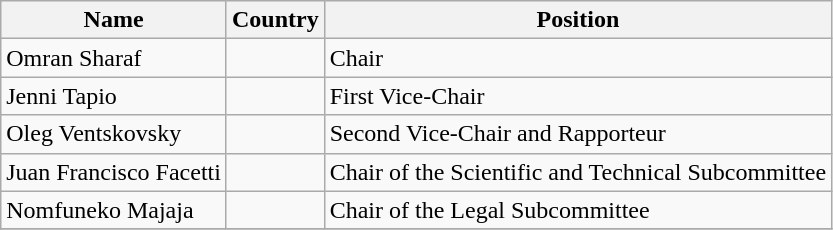<table class="wikitable">
<tr>
<th>Name</th>
<th>Country</th>
<th>Position</th>
</tr>
<tr>
<td>Omran Sharaf</td>
<td></td>
<td>Chair</td>
</tr>
<tr>
<td>Jenni Tapio</td>
<td></td>
<td>First Vice-Chair</td>
</tr>
<tr>
<td>Oleg Ventskovsky</td>
<td></td>
<td>Second Vice-Chair and Rapporteur</td>
</tr>
<tr>
<td>Juan Francisco Facetti</td>
<td></td>
<td>Chair of the Scientific and Technical Subcommittee</td>
</tr>
<tr>
<td>Nomfuneko Majaja</td>
<td></td>
<td>Chair of the Legal Subcommittee</td>
</tr>
<tr>
</tr>
</table>
